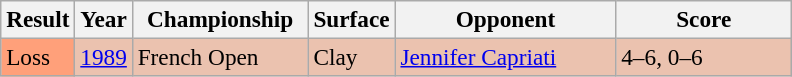<table class="sortable wikitable" style=font-size:97%>
<tr>
<th>Result</th>
<th>Year</th>
<th style="width:110px">Championship</th>
<th style="width:50px">Surface</th>
<th style="width:140px">Opponent</th>
<th style="width:110px" class="unsortable">Score</th>
</tr>
<tr bgcolor=#EBC2AF>
<td style="background:#ffa07a;">Loss</td>
<td><a href='#'>1989</a></td>
<td>French Open</td>
<td>Clay</td>
<td> <a href='#'>Jennifer Capriati</a></td>
<td>4–6, 0–6</td>
</tr>
</table>
